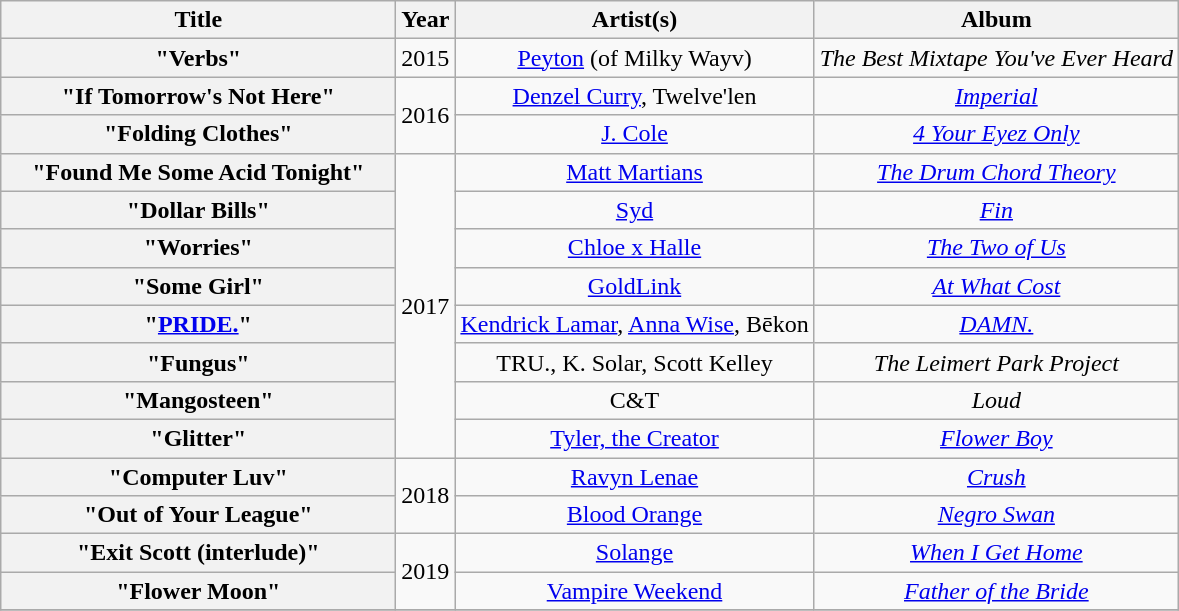<table class="wikitable plainrowheaders" style="text-align:center;">
<tr>
<th scope="col" style="width:16em;">Title</th>
<th scope="col" style="width:2em;">Year</th>
<th scope="col">Artist(s)</th>
<th scope="col">Album</th>
</tr>
<tr>
<th scope="row">"Verbs"</th>
<td>2015</td>
<td><a href='#'>Peyton</a> (of Milky Wayv)</td>
<td><em>The Best Mixtape You've Ever Heard</em></td>
</tr>
<tr>
<th scope="row">"If Tomorrow's Not Here"</th>
<td rowspan="2">2016</td>
<td><a href='#'>Denzel Curry</a>, Twelve'len</td>
<td><em><a href='#'>Imperial</a></em></td>
</tr>
<tr>
<th scope="row">"Folding Clothes"</th>
<td><a href='#'>J. Cole</a></td>
<td><em><a href='#'>4 Your Eyez Only</a></em></td>
</tr>
<tr>
<th scope="row">"Found Me Some Acid Tonight"</th>
<td rowspan="8">2017</td>
<td><a href='#'>Matt Martians</a></td>
<td><em><a href='#'>The Drum Chord Theory</a></em></td>
</tr>
<tr>
<th scope="row">"Dollar Bills"</th>
<td><a href='#'>Syd</a></td>
<td><em><a href='#'>Fin</a></em></td>
</tr>
<tr>
<th scope="row">"Worries"</th>
<td><a href='#'>Chloe x Halle</a></td>
<td><em><a href='#'>The Two of Us</a></em></td>
</tr>
<tr>
<th scope="row">"Some Girl"</th>
<td><a href='#'>GoldLink</a></td>
<td><em><a href='#'>At What Cost</a></em></td>
</tr>
<tr>
<th scope="row">"<a href='#'>PRIDE.</a>"</th>
<td><a href='#'>Kendrick Lamar</a>, <a href='#'>Anna Wise</a>, Bēkon</td>
<td><em><a href='#'>DAMN.</a></em></td>
</tr>
<tr>
<th scope="row">"Fungus"</th>
<td>TRU., K. Solar, Scott Kelley</td>
<td><em>The Leimert Park Project</em></td>
</tr>
<tr>
<th scope="row">"Mangosteen"</th>
<td>C&T</td>
<td><em>Loud</em></td>
</tr>
<tr>
<th scope="row">"Glitter"</th>
<td><a href='#'>Tyler, the Creator</a></td>
<td><em><a href='#'>Flower Boy</a></em></td>
</tr>
<tr>
<th scope="row">"Computer Luv"</th>
<td rowspan="2">2018</td>
<td><a href='#'>Ravyn Lenae</a></td>
<td><em><a href='#'>Crush</a></em></td>
</tr>
<tr>
<th scope="row">"Out of Your League"</th>
<td><a href='#'>Blood Orange</a></td>
<td><em><a href='#'>Negro Swan</a></em></td>
</tr>
<tr>
<th scope="row">"Exit Scott (interlude)"</th>
<td rowspan="2">2019</td>
<td><a href='#'>Solange</a></td>
<td><em><a href='#'>When I Get Home</a></em></td>
</tr>
<tr>
<th scope="row">"Flower Moon"</th>
<td><a href='#'>Vampire Weekend</a></td>
<td><em><a href='#'>Father of the Bride</a></em></td>
</tr>
<tr>
</tr>
</table>
